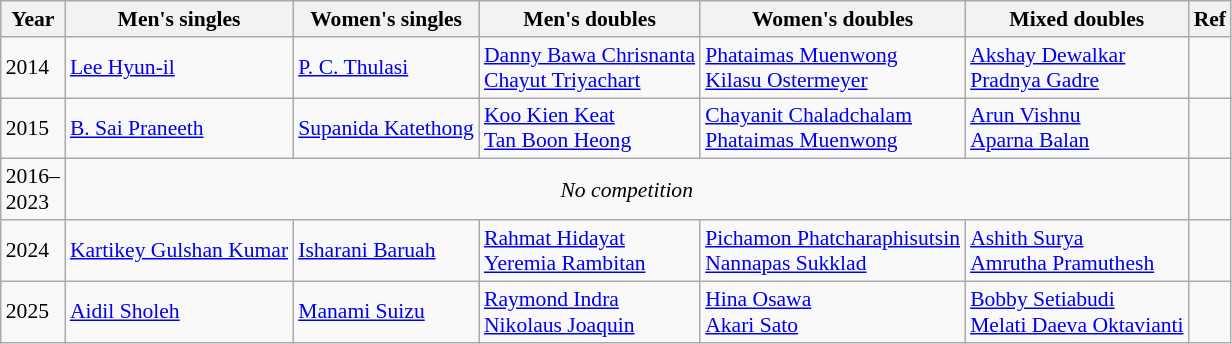<table class=wikitable style="font-size:90%;">
<tr>
<th>Year</th>
<th>Men's singles</th>
<th>Women's singles</th>
<th>Men's doubles</th>
<th>Women's doubles</th>
<th>Mixed doubles</th>
<th>Ref</th>
</tr>
<tr>
<td>2014</td>
<td> <a href='#'>Lee Hyun-il</a></td>
<td> <a href='#'>P. C. Thulasi</a></td>
<td> <a href='#'>Danny Bawa Chrisnanta</a><br> <a href='#'>Chayut Triyachart</a></td>
<td> <a href='#'>Phataimas Muenwong</a><br> <a href='#'>Kilasu Ostermeyer</a></td>
<td> <a href='#'>Akshay Dewalkar</a><br> <a href='#'>Pradnya Gadre</a></td>
<td></td>
</tr>
<tr>
<td>2015</td>
<td> <a href='#'>B. Sai Praneeth</a></td>
<td> <a href='#'>Supanida Katethong</a></td>
<td> <a href='#'>Koo Kien Keat</a><br> <a href='#'>Tan Boon Heong</a></td>
<td> <a href='#'>Chayanit Chaladchalam</a><br> <a href='#'>Phataimas Muenwong</a></td>
<td> <a href='#'>Arun Vishnu</a><br> <a href='#'>Aparna Balan</a></td>
<td></td>
</tr>
<tr>
<td>2016–<br>2023</td>
<td colspan=5 align=center><em>No competition</em></td>
</tr>
<tr>
<td>2024</td>
<td> <a href='#'>Kartikey Gulshan Kumar</a></td>
<td> <a href='#'>Isharani Baruah</a></td>
<td> <a href='#'>Rahmat Hidayat</a><br> <a href='#'>Yeremia Rambitan</a></td>
<td> <a href='#'>Pichamon Phatcharaphisutsin</a><br> <a href='#'>Nannapas Sukklad</a></td>
<td> <a href='#'>Ashith Surya</a><br> <a href='#'>Amrutha Pramuthesh</a></td>
<td></td>
</tr>
<tr>
<td>2025</td>
<td> <a href='#'>Aidil Sholeh</a></td>
<td> <a href='#'>Manami Suizu</a></td>
<td> <a href='#'>Raymond Indra</a><br> <a href='#'>Nikolaus Joaquin</a></td>
<td> <a href='#'>Hina Osawa</a><br> <a href='#'>Akari Sato</a></td>
<td> <a href='#'>Bobby Setiabudi</a><br> <a href='#'>Melati Daeva Oktavianti</a></td>
<td></td>
</tr>
</table>
